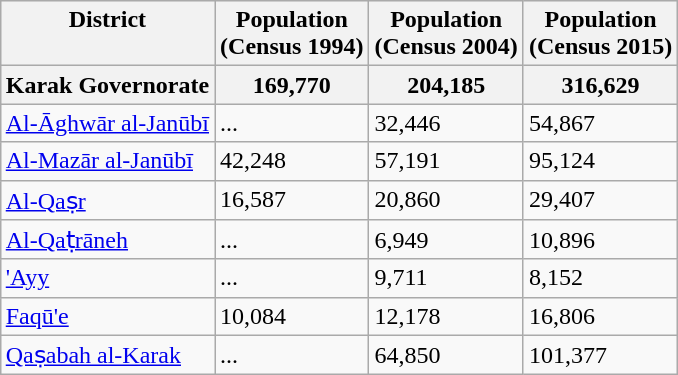<table class="wikitable sortable" style="margin-left:auto;margin-right:auto" style="text-align:right;">
<tr bgcolor="#ececec" valign=top>
<th>District</th>
<th>Population<br>(Census 1994)</th>
<th>Population<br>(Census 2004)</th>
<th>Population<br>(Census 2015)</th>
</tr>
<tr bgcolor="#ececec" valign=top>
<th align="center">Karak Governorate</th>
<th>169,770</th>
<th>204,185</th>
<th>316,629</th>
</tr>
<tr>
<td align="left"><a href='#'>Al-Āghwār al-Janūbī</a></td>
<td>...</td>
<td>32,446</td>
<td>54,867</td>
</tr>
<tr>
<td align="left"><a href='#'>Al-Mazār al-Janūbī</a></td>
<td>42,248</td>
<td>57,191</td>
<td>95,124</td>
</tr>
<tr>
<td align="left"><a href='#'>Al-Qaṣr</a></td>
<td>16,587</td>
<td>20,860</td>
<td>29,407</td>
</tr>
<tr>
<td align="left"><a href='#'>Al-Qaṭrāneh</a></td>
<td>...</td>
<td>6,949</td>
<td>10,896</td>
</tr>
<tr>
<td align="left"><a href='#'>'Ayy</a></td>
<td>...</td>
<td>9,711</td>
<td>8,152</td>
</tr>
<tr>
<td align="left"><a href='#'>Faqū'e</a></td>
<td>10,084</td>
<td>12,178</td>
<td>16,806</td>
</tr>
<tr>
<td align="left"><a href='#'>Qaṣabah al-Karak</a></td>
<td>...</td>
<td>64,850</td>
<td>101,377</td>
</tr>
</table>
